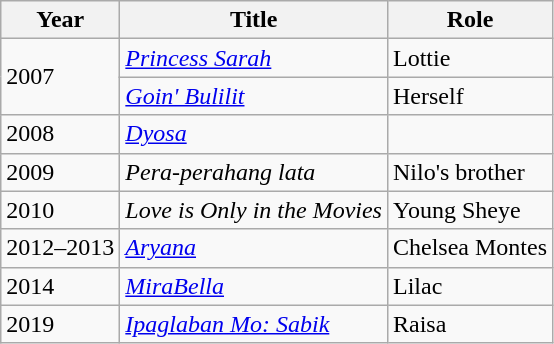<table class="wikitable sortable">
<tr>
<th>Year</th>
<th>Title</th>
<th>Role</th>
</tr>
<tr>
<td rowspan="2">2007</td>
<td><em><a href='#'>Princess Sarah</a></em></td>
<td>Lottie</td>
</tr>
<tr>
<td><em><a href='#'>Goin' Bulilit</a></em></td>
<td>Herself</td>
</tr>
<tr>
<td>2008</td>
<td><em><a href='#'>Dyosa</a></em></td>
<td></td>
</tr>
<tr>
<td>2009</td>
<td><em>Pera-perahang lata</em></td>
<td>Nilo's brother</td>
</tr>
<tr>
<td>2010</td>
<td><em>Love is Only in the Movies</em></td>
<td>Young Sheye</td>
</tr>
<tr>
<td>2012–2013</td>
<td><em><a href='#'>Aryana</a></em></td>
<td>Chelsea Montes</td>
</tr>
<tr>
<td>2014</td>
<td><em><a href='#'>MiraBella</a></em></td>
<td>Lilac</td>
</tr>
<tr>
<td>2019</td>
<td><em><a href='#'>Ipaglaban Mo: Sabik</a></em></td>
<td>Raisa</td>
</tr>
</table>
